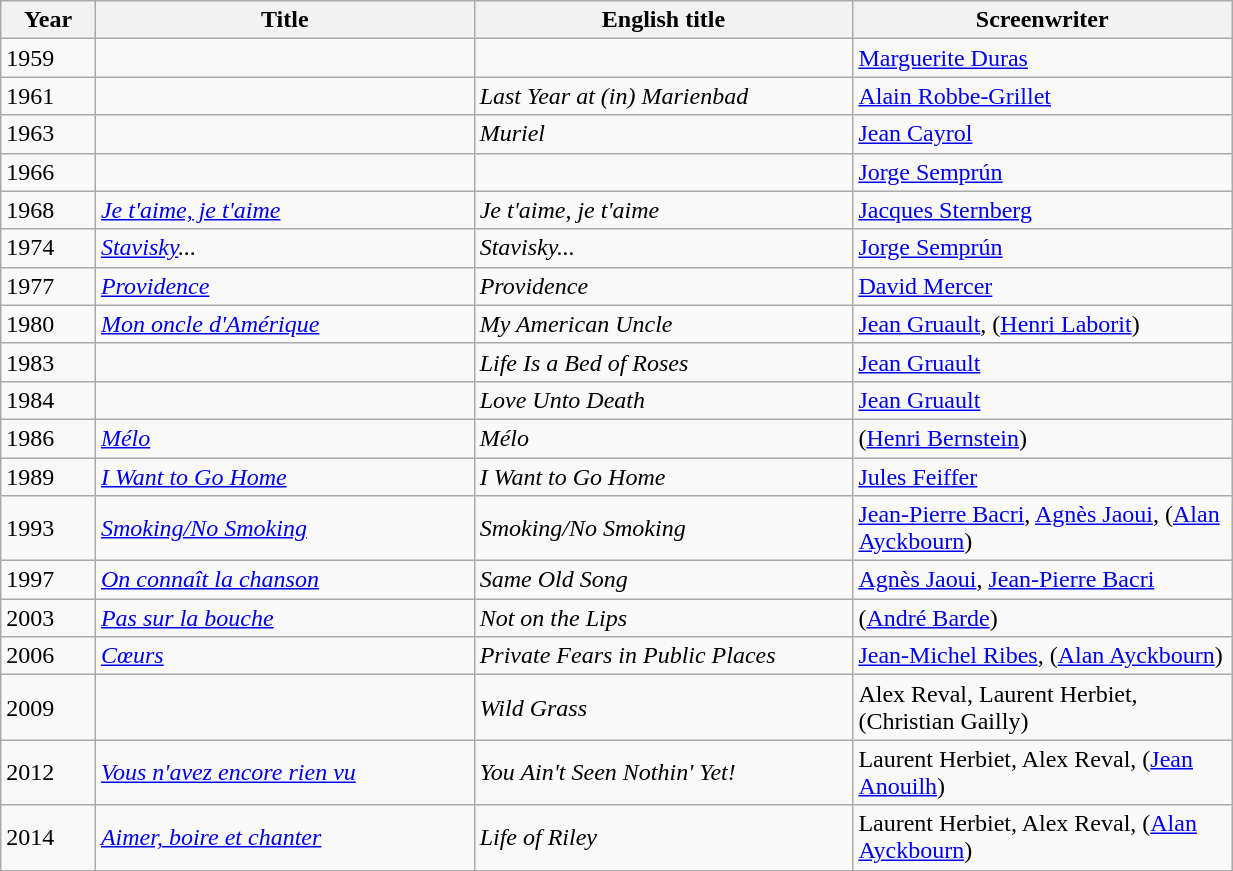<table class="wikitable sortable" width="65%">
<tr>
<th width="5%">Year</th>
<th width="20%">Title</th>
<th width="20%">English title</th>
<th class="unsortable" width="20%">Screenwriter</th>
</tr>
<tr>
<td>1959</td>
<td></td>
<td></td>
<td><a href='#'>Marguerite Duras</a></td>
</tr>
<tr>
<td>1961</td>
<td><em></em></td>
<td><em>Last Year at (in) Marienbad</em></td>
<td><a href='#'>Alain Robbe-Grillet</a></td>
</tr>
<tr>
<td>1963</td>
<td></td>
<td><em>Muriel</em></td>
<td><a href='#'>Jean Cayrol</a></td>
</tr>
<tr>
<td>1966</td>
<td><em></em></td>
<td><em></em></td>
<td><a href='#'>Jorge Semprún</a></td>
</tr>
<tr>
<td>1968</td>
<td><em><a href='#'>Je t'aime, je t'aime</a></em></td>
<td><em>Je t'aime, je t'aime</em></td>
<td><a href='#'>Jacques Sternberg</a></td>
</tr>
<tr>
<td>1974</td>
<td><em><a href='#'>Stavisky</a>...</em></td>
<td><em>Stavisky...</em></td>
<td><a href='#'>Jorge Semprún</a></td>
</tr>
<tr>
<td>1977</td>
<td><em><a href='#'>Providence</a></em></td>
<td><em>Providence</em></td>
<td><a href='#'>David Mercer</a></td>
</tr>
<tr>
<td>1980</td>
<td><em><a href='#'>Mon oncle d'Amérique</a></em></td>
<td><em>My American Uncle</em></td>
<td><a href='#'>Jean Gruault</a>, (<a href='#'>Henri Laborit</a>)</td>
</tr>
<tr>
<td>1983</td>
<td><em></em></td>
<td><em>Life Is a Bed of Roses</em></td>
<td><a href='#'>Jean Gruault</a></td>
</tr>
<tr>
<td>1984</td>
<td><em></em></td>
<td><em>Love Unto Death</em></td>
<td><a href='#'>Jean Gruault</a></td>
</tr>
<tr>
<td>1986</td>
<td><em><a href='#'>Mélo</a></em></td>
<td><em>Mélo</em></td>
<td>(<a href='#'>Henri Bernstein</a>)</td>
</tr>
<tr>
<td>1989</td>
<td><em><a href='#'>I Want to Go Home</a></em></td>
<td><em>I Want to Go Home</em></td>
<td><a href='#'>Jules Feiffer</a></td>
</tr>
<tr>
<td>1993</td>
<td><em><a href='#'>Smoking/No Smoking</a></em></td>
<td><em>Smoking/No Smoking</em></td>
<td><a href='#'>Jean-Pierre Bacri</a>, <a href='#'>Agnès Jaoui</a>, (<a href='#'>Alan Ayckbourn</a>)</td>
</tr>
<tr>
<td>1997</td>
<td><em><a href='#'>On connaît la chanson</a></em></td>
<td><em>Same Old Song</em></td>
<td><a href='#'>Agnès Jaoui</a>, <a href='#'>Jean-Pierre Bacri</a></td>
</tr>
<tr>
<td>2003</td>
<td><em><a href='#'>Pas sur la bouche</a></em></td>
<td><em>Not on the Lips</em></td>
<td>(<a href='#'>André Barde</a>)</td>
</tr>
<tr>
<td>2006</td>
<td><em><a href='#'>Cœurs</a></em></td>
<td><em>Private Fears in Public Places</em></td>
<td><a href='#'>Jean-Michel Ribes</a>, (<a href='#'>Alan Ayckbourn</a>)</td>
</tr>
<tr>
<td>2009</td>
<td><em></em></td>
<td><em>Wild Grass</em></td>
<td>Alex Reval, Laurent Herbiet, (Christian Gailly)</td>
</tr>
<tr>
<td>2012</td>
<td><em><a href='#'>Vous n'avez encore rien vu</a></em></td>
<td><em>You Ain't Seen Nothin' Yet!</em></td>
<td>Laurent Herbiet, Alex Reval, (<a href='#'>Jean Anouilh</a>)</td>
</tr>
<tr>
<td>2014</td>
<td><em><a href='#'>Aimer, boire et chanter</a></em></td>
<td><em>Life of Riley</em></td>
<td>Laurent Herbiet, Alex Reval, (<a href='#'>Alan Ayckbourn</a>)</td>
</tr>
</table>
